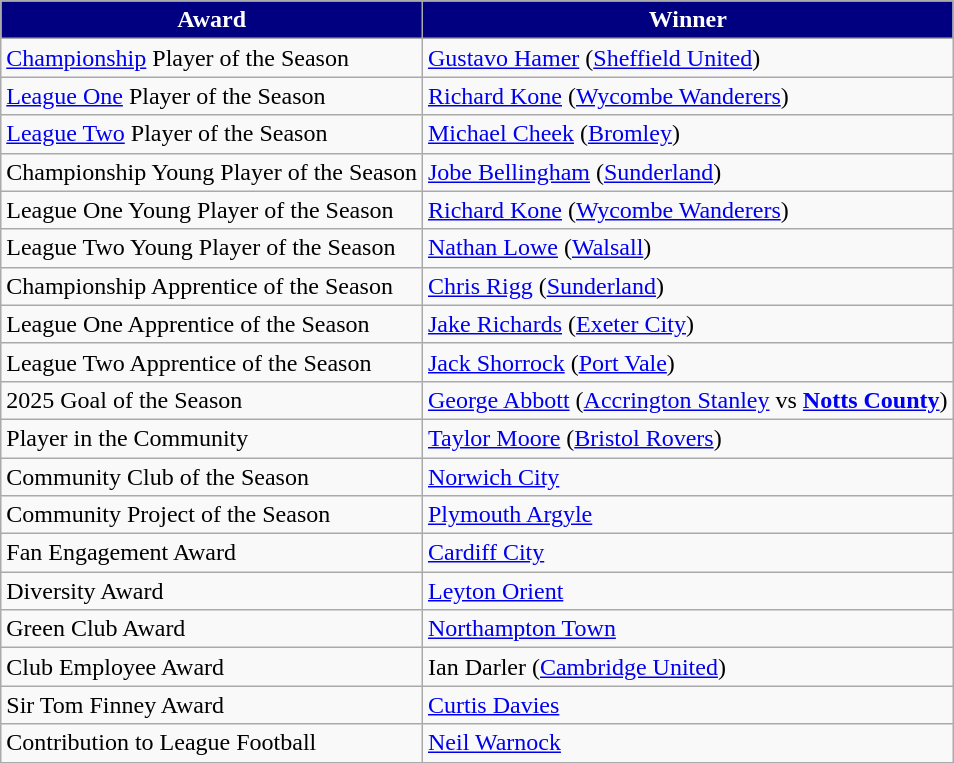<table class="wikitable">
<tr>
<th style="background-color: navy; color: white;">Award</th>
<th style="background-color: navy; color: white;">Winner</th>
</tr>
<tr>
<td><a href='#'>Championship</a> Player of the Season</td>
<td><a href='#'>Gustavo Hamer</a> (<a href='#'>Sheffield United</a>)</td>
</tr>
<tr>
<td><a href='#'>League One</a> Player of the Season</td>
<td><a href='#'>Richard Kone</a> (<a href='#'>Wycombe Wanderers</a>)</td>
</tr>
<tr>
<td><a href='#'>League Two</a> Player of the Season</td>
<td><a href='#'>Michael Cheek</a> (<a href='#'>Bromley</a>)</td>
</tr>
<tr>
<td>Championship Young Player of the Season</td>
<td><a href='#'>Jobe Bellingham</a> (<a href='#'>Sunderland</a>)</td>
</tr>
<tr>
<td>League One Young Player of the Season</td>
<td><a href='#'>Richard Kone</a> (<a href='#'>Wycombe Wanderers</a>)</td>
</tr>
<tr>
<td>League Two Young Player of the Season</td>
<td><a href='#'>Nathan Lowe</a> (<a href='#'>Walsall</a>)</td>
</tr>
<tr>
<td>Championship Apprentice of the Season</td>
<td><a href='#'>Chris Rigg</a> (<a href='#'>Sunderland</a>)</td>
</tr>
<tr>
<td>League One Apprentice of the Season</td>
<td><a href='#'>Jake Richards</a> (<a href='#'>Exeter City</a>)</td>
</tr>
<tr>
<td>League Two Apprentice of the Season</td>
<td><a href='#'>Jack Shorrock</a> (<a href='#'>Port Vale</a>)</td>
</tr>
<tr>
<td>2025 Goal of the Season</td>
<td><a href='#'>George Abbott</a> (<a href='#'>Accrington Stanley</a> vs <strong><a href='#'>Notts County</a></strong>)</td>
</tr>
<tr>
<td>Player in the Community</td>
<td><a href='#'>Taylor Moore</a> (<a href='#'>Bristol Rovers</a>)</td>
</tr>
<tr>
<td>Community Club of the Season</td>
<td><a href='#'>Norwich City</a></td>
</tr>
<tr>
<td>Community Project of the Season</td>
<td><a href='#'>Plymouth Argyle</a></td>
</tr>
<tr>
<td>Fan Engagement Award</td>
<td><a href='#'>Cardiff City</a></td>
</tr>
<tr>
<td>Diversity Award</td>
<td><a href='#'>Leyton Orient</a></td>
</tr>
<tr>
<td>Green Club Award</td>
<td><a href='#'>Northampton Town</a></td>
</tr>
<tr>
<td>Club Employee Award</td>
<td>Ian Darler (<a href='#'>Cambridge United</a>)</td>
</tr>
<tr>
<td>Sir Tom Finney Award</td>
<td><a href='#'>Curtis Davies</a></td>
</tr>
<tr>
<td>Contribution to League Football</td>
<td><a href='#'>Neil Warnock</a></td>
</tr>
</table>
